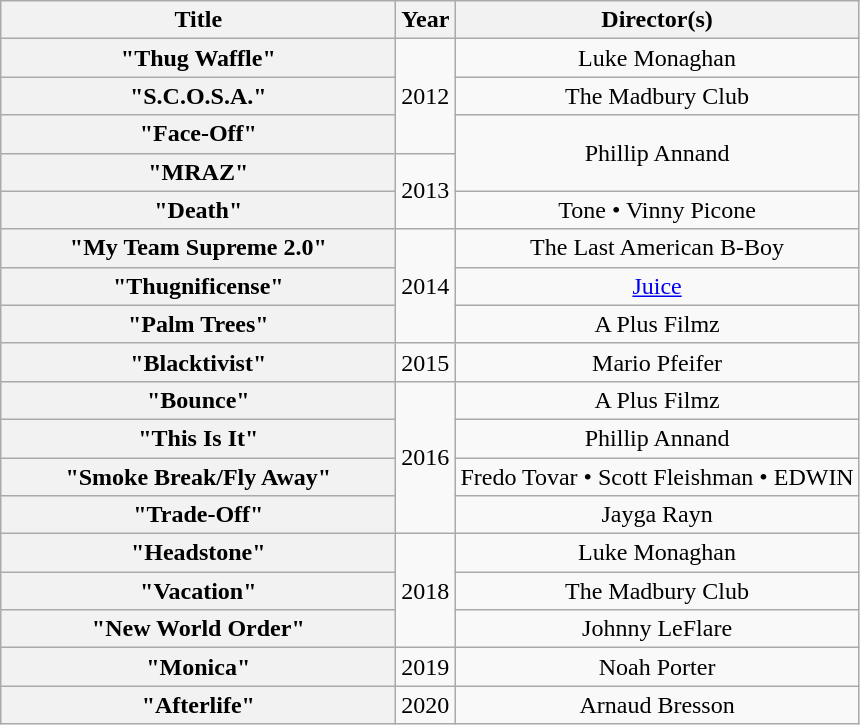<table class="wikitable plainrowheaders" style="text-align:center;">
<tr>
<th scope="col" style="width:16em;">Title</th>
<th scope="col">Year</th>
<th scope="col">Director(s)</th>
</tr>
<tr>
<th scope="row">"Thug Waffle"</th>
<td rowspan="3">2012</td>
<td>Luke Monaghan</td>
</tr>
<tr>
<th scope="row">"S.C.O.S.A."</th>
<td>The Madbury Club</td>
</tr>
<tr>
<th scope="row">"Face-Off"</th>
<td rowspan="2">Phillip Annand</td>
</tr>
<tr>
<th scope="row">"MRAZ"</th>
<td rowspan="2">2013</td>
</tr>
<tr>
<th scope="row">"Death"</th>
<td>Tone • Vinny Picone</td>
</tr>
<tr>
<th scope="row">"My Team Supreme 2.0"<br></th>
<td rowspan="3">2014</td>
<td>The Last American B-Boy</td>
</tr>
<tr>
<th scope="row">"Thugnificense"</th>
<td><a href='#'>Juice</a></td>
</tr>
<tr>
<th scope="row">"Palm Trees"</th>
<td>A Plus Filmz</td>
</tr>
<tr>
<th scope="row">"Blacktivist"</th>
<td>2015</td>
<td>Mario Pfeifer</td>
</tr>
<tr>
<th scope="row">"Bounce"</th>
<td rowspan="4">2016</td>
<td>A Plus Filmz</td>
</tr>
<tr>
<th scope="row">"This Is It"</th>
<td>Phillip Annand</td>
</tr>
<tr>
<th scope="row">"Smoke Break/Fly Away"</th>
<td>Fredo Tovar • Scott Fleishman • EDWIN</td>
</tr>
<tr>
<th scope="row">"Trade-Off"</th>
<td>Jayga Rayn</td>
</tr>
<tr>
<th scope="row">"Headstone"</th>
<td rowspan="3">2018</td>
<td>Luke Monaghan</td>
</tr>
<tr>
<th scope="row">"Vacation"<br></th>
<td>The Madbury Club</td>
</tr>
<tr>
<th scope="row">"New World Order"</th>
<td>Johnny LeFlare</td>
</tr>
<tr>
<th scope="row">"Monica"<br></th>
<td rowspan="1">2019</td>
<td>Noah Porter</td>
</tr>
<tr>
<th>"Afterlife"</th>
<td>2020</td>
<td>Arnaud Bresson</td>
</tr>
</table>
